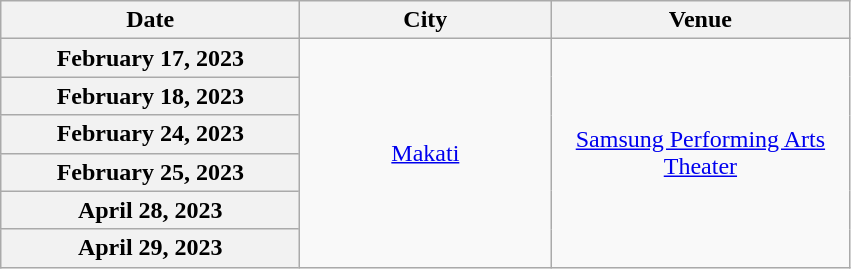<table class="wikitable plainrowheaders" style="text-align:center;">
<tr>
<th scope="col" style="width:12em;">Date</th>
<th scope="col" style="width:10em;">City</th>
<th scope="col" style="width:12em;">Venue</th>
</tr>
<tr>
<th scope="row">February 17, 2023</th>
<td rowspan="6"><a href='#'>Makati</a></td>
<td rowspan="6"><a href='#'>Samsung Performing Arts Theater</a></td>
</tr>
<tr>
<th scope="row">February 18, 2023</th>
</tr>
<tr>
<th scope="row">February 24, 2023</th>
</tr>
<tr>
<th scope="row">February 25, 2023</th>
</tr>
<tr>
<th scope="row">April 28, 2023</th>
</tr>
<tr>
<th scope="row">April 29, 2023</th>
</tr>
</table>
